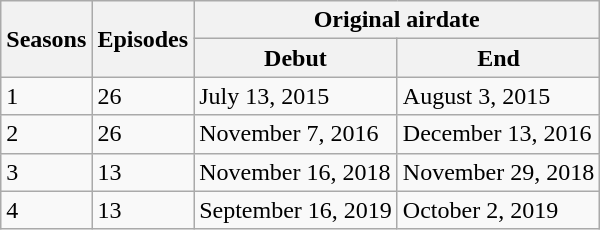<table class="wikitable">
<tr>
<th rowspan="2">Seasons</th>
<th rowspan="2">Episodes</th>
<th colspan="2">Original airdate</th>
</tr>
<tr>
<th>Debut</th>
<th>End</th>
</tr>
<tr>
<td>1</td>
<td>26</td>
<td>July 13, 2015</td>
<td>August 3, 2015</td>
</tr>
<tr>
<td>2</td>
<td>26</td>
<td>November 7, 2016</td>
<td>December 13, 2016</td>
</tr>
<tr>
<td>3</td>
<td>13</td>
<td>November 16, 2018</td>
<td>November 29, 2018</td>
</tr>
<tr>
<td>4</td>
<td>13</td>
<td>September 16, 2019</td>
<td>October 2, 2019</td>
</tr>
</table>
